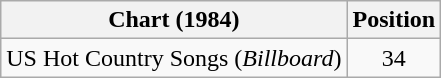<table class="wikitable">
<tr>
<th>Chart (1984)</th>
<th>Position</th>
</tr>
<tr>
<td>US Hot Country Songs (<em>Billboard</em>)</td>
<td align="center">34</td>
</tr>
</table>
